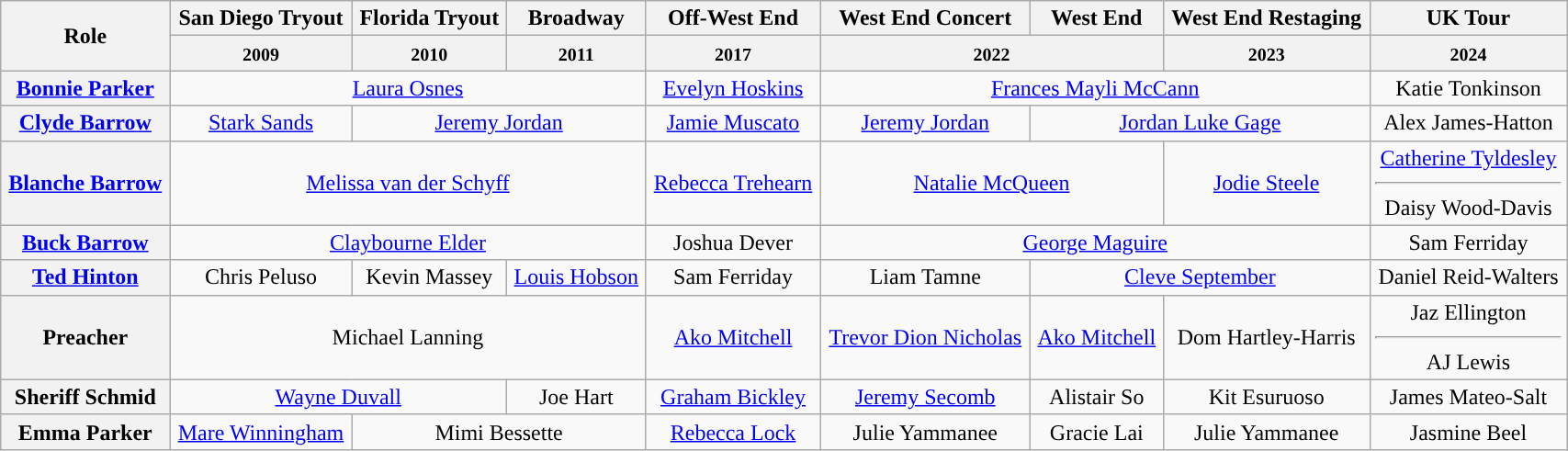<table class="wikitable" style="width:90%;">
<tr>
<th rowspan=2>Role</th>
<th>San Diego Tryout</th>
<th>Florida Tryout</th>
<th>Broadway</th>
<th>Off-West End</th>
<th>West End Concert</th>
<th>West End</th>
<th>West End Restaging</th>
<th>UK Tour</th>
</tr>
<tr>
<th><small>2009</small></th>
<th><small>2010</small></th>
<th><small>2011</small></th>
<th><small>2017</small></th>
<th colspan=2><small>2022</small></th>
<th colspan=1><small>2023</small></th>
<th><small>2024</small></th>
</tr>
<tr>
<th scope="row"><a href='#'>Bonnie Parker</a></th>
<td style="text-align:center;" colspan="3"><a href='#'>Laura Osnes</a></td>
<td align=center><a href='#'>Evelyn Hoskins</a></td>
<td colspan=3 style="text-align:center;"><a href='#'>Frances Mayli McCann</a></td>
<td style="text-align:center;">Katie Tonkinson</td>
</tr>
<tr>
<th scope="row"><a href='#'>Clyde Barrow</a></th>
<td style="text-align:center;"><a href='#'>Stark Sands</a></td>
<td style="text-align:center;" colspan="2"><a href='#'>Jeremy Jordan</a></td>
<td align=center><a href='#'>Jamie Muscato</a></td>
<td align=center><a href='#'>Jeremy Jordan</a></td>
<td colspan=2 style="text-align:center;"><a href='#'>Jordan Luke Gage</a></td>
<td style="text-align:center;">Alex James-Hatton</td>
</tr>
<tr>
<th scope="row"><a href='#'>Blanche Barrow</a></th>
<td style="text-align:center;" colspan="3"><a href='#'>Melissa van der Schyff</a></td>
<td align=center><a href='#'>Rebecca Trehearn</a></td>
<td colspan=2 style="text-align:center;"><a href='#'>Natalie McQueen</a></td>
<td style="text-align:center;"><a href='#'>Jodie Steele</a></td>
<td style="text-align:center;"><a href='#'>Catherine Tyldesley</a> <hr> Daisy Wood-Davis</td>
</tr>
<tr>
<th scope="row"><a href='#'>Buck Barrow</a></th>
<td style="text-align:center;" colspan="3"><a href='#'>Claybourne Elder</a></td>
<td align=center>Joshua Dever</td>
<td colspan=3 style="text-align:center;"><a href='#'>George Maguire</a></td>
<td style="text-align:center;">Sam Ferriday</td>
</tr>
<tr>
<th scope="row"><a href='#'>Ted Hinton</a></th>
<td style="text-align:center;">Chris Peluso</td>
<td style="text-align:center;">Kevin Massey</td>
<td style="text-align:center;"><a href='#'>Louis Hobson</a></td>
<td align=center>Sam Ferriday</td>
<td style="text-align:center;">Liam Tamne</td>
<td colspan=2 style="text-align:center;"><a href='#'>Cleve September</a></td>
<td align=center>Daniel Reid-Walters</td>
</tr>
<tr>
<th scope="row">Preacher</th>
<td style="text-align:center;" colspan="3">Michael Lanning</td>
<td align=center><a href='#'>Ako Mitchell</a></td>
<td style="text-align:center;"><a href='#'>Trevor Dion Nicholas</a></td>
<td style="text-align:center;"><a href='#'>Ako Mitchell</a></td>
<td style="text-align:center;">Dom Hartley-Harris</td>
<td style="text-align:center;">Jaz Ellington<hr>AJ Lewis</td>
</tr>
<tr>
<th scope="row">Sheriff Schmid</th>
<td style="text-align:center;" colspan="2"><a href='#'>Wayne Duvall</a></td>
<td style="text-align:center;">Joe Hart</td>
<td align=center><a href='#'>Graham Bickley</a></td>
<td style="text-align:center;"><a href='#'>Jeremy Secomb</a></td>
<td style="text-align:center;">Alistair So</td>
<td style="text-align:center;">Kit Esuruoso</td>
<td style="text-align:center;">James Mateo-Salt</td>
</tr>
<tr>
<th scope="row">Emma Parker</th>
<td style="text-align:center;"><a href='#'>Mare Winningham</a></td>
<td style="text-align:center;" colspan="2">Mimi Bessette</td>
<td align=center><a href='#'>Rebecca Lock</a></td>
<td style="text-align:center;">Julie Yammanee</td>
<td style="text-align:center;">Gracie Lai</td>
<td style="text-align:center;">Julie Yammanee</td>
<td style="text-align:center;">Jasmine Beel</td>
</tr>
</table>
